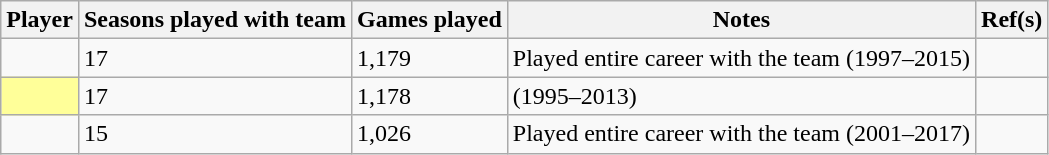<table class="wikitable sortable plainrowheaders">
<tr>
<th scope="col">Player</th>
<th scope="col">Seasons played with team</th>
<th scope="col">Games played</th>
<th scope="col">Notes</th>
<th scope="col" class="unsortable">Ref(s)</th>
</tr>
<tr>
<td></td>
<td>17</td>
<td>1,179</td>
<td>Played entire career with the team (1997–2015)</td>
<td></td>
</tr>
<tr>
<td style="background:#FFFF99"></td>
<td>17</td>
<td>1,178</td>
<td>(1995–2013)</td>
<td></td>
</tr>
<tr>
<td></td>
<td>15</td>
<td>1,026</td>
<td>Played entire career with the team (2001–2017)</td>
<td></td>
</tr>
</table>
